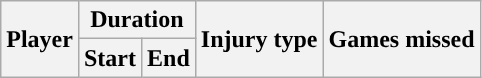<table class="wikitable sortable collapsible collapsed" style="text-align:center;">
<tr>
<th rowspan="2">Player</th>
<th colspan="2">Duration</th>
<th rowspan="2">Injury type</th>
<th rowspan="2">Games missed</th>
</tr>
<tr>
<th>Start</th>
<th>End<br></th>
</tr>
</table>
